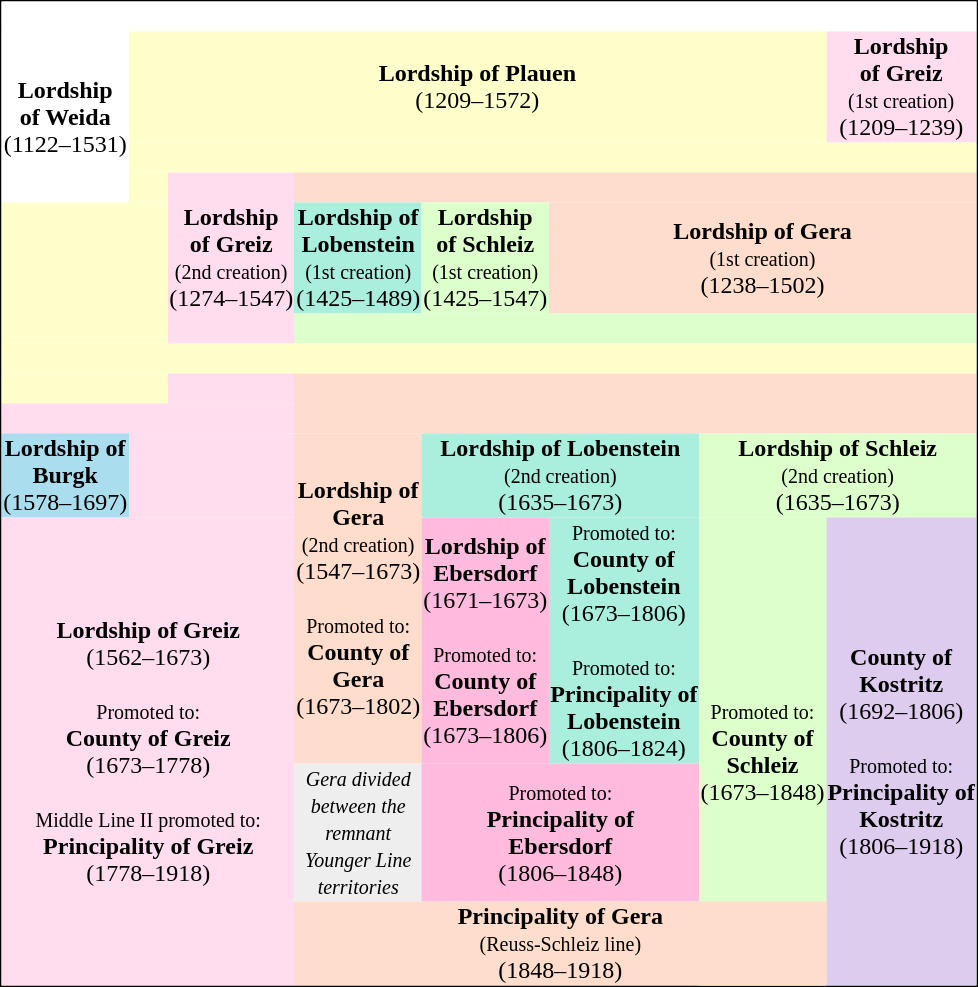<table align="center" style="border-spacing: 0px; border: 1px solid black; text-align: center;">
<tr>
<td colspan=8 style="background: #fff;">      </td>
</tr>
<tr>
<td rowspan="3" colspan=1 style="background: #fff;"><strong>Lordship<br>of Weida</strong><br>(1122–1531)</td>
<td colspan=6 style="background: #ffc;"><strong>Lordship of Plauen</strong><br>(1209–1572)</td>
<td colspan=1 style="background: #fde;"><strong>Lordship<br> of Greiz</strong><br><small>(1st creation)</small><br>(1209–1239)</td>
</tr>
<tr>
<td colspan=7 style="background: #ffc;">      </td>
</tr>
<tr>
<td colspan=1 style="background: #ffc;">      </td>
<td colspan=1 rowspan="4" style="background: #fde;"><strong>Lordship<br> of Greiz</strong><br><small>(2nd creation)</small><br>(1274–1547)</td>
<td colspan=5 rowspan="2" style="background: #fdc;">      </td>
</tr>
<tr>
<td rowspan="3" colspan=2 style="background: #ffc;">      </td>
</tr>
<tr>
<td colspan=1 style="background: #aed;"><strong>Lordship of<br>Lobenstein</strong><br><small>(1st creation)</small><br>(1425–1489)</td>
<td colspan=1 style="background: #dfc;"><strong>Lordship<br> of Schleiz</strong><br><small>(1st creation)</small><br>(1425–1547)</td>
<td colspan=3 style="background: #fdc;"><strong>Lordship of Gera</strong><br><small>(1st creation)</small><br>(1238–1502)</td>
</tr>
<tr>
<td colspan=5 style="background: #dfc;">      </td>
</tr>
<tr>
<td colspan=8 style="background: #ffc;">      </td>
</tr>
<tr>
<td colspan=2 style="background: #ffc;">      </td>
<td colspan=1 style="background: #fde;">      </td>
<td colspan=5 rowspan="2" style="background: #fdc;">      </td>
</tr>
<tr>
<td colspan=3 style="background: #fde;">      </td>
</tr>
<tr>
<td colspan=1 style="background: #ade;"><strong>Lordship of<br>Burgk</strong><br>(1578–1697)</td>
<td colspan=2 style="background: #fde;">      </td>
<td colspan=1 rowspan="4" style="background: #fdc;"><strong>Lordship of<br>Gera</strong><br><small>(2nd creation)</small><br>(1547–1673)<br><br><small>Promoted to:</small><br><strong>County of<br>Gera</strong><br>(1673–1802)</td>
<td colspan=2 rowspan="2" style="background: #aed;"><strong>Lordship of Lobenstein</strong><br><small>(2nd creation)</small><br>(1635–1673)</td>
<td colspan=2 rowspan="3" style="background: #dfc;"><strong>Lordship of Schleiz</strong><br><small>(2nd creation)</small><br>(1635–1673)</td>
</tr>
<tr>
<td colspan=3 rowspan="7" style="background: #fde;"><strong>Lordship of Greiz</strong><br>(1562–1673)<br><br><small>Promoted to:</small><br><strong>County of Greiz</strong><br>(1673–1778)<br><br><small>Middle Line II promoted to:</small><br><strong>Principality of Greiz</strong><br>(1778–1918)</td>
</tr>
<tr>
<td colspan=1 rowspan="2" style="background: #fbd;"><strong>Lordship of<br> Ebersdorf</strong><br>(1671–1673)<br><br><small>Promoted to:</small><br><strong>County of<br> Ebersdorf</strong><br>(1673–1806)</td>
<td colspan=1 rowspan="2" style="background: #aed;"><small>Promoted to:</small><br><strong>County of<br>Lobenstein</strong><br>(1673–1806)<br><br><small>Promoted to:</small><br><strong>Principality of<br>Lobenstein</strong><br>(1806–1824)</td>
</tr>
<tr>
<td colspan=1 rowspan="3" style="background: #dfc;"><small>Promoted to:</small><br><strong>County of<br> Schleiz</strong><br>(1673–1848)</td>
<td colspan=1 rowspan="4" style="background: #dce;"><strong>County of<br> Kostritz</strong><br>(1692–1806)<br><br><small>Promoted to:</small><br> <strong>Principality of<br> Kostritz</strong><br>(1806–1918)</td>
</tr>
<tr>
<td colspan=1 style="background: #eee;"><small><em>Gera divided<br>between the<br>remnant<br>Younger Line<br>territories</em></small></td>
<td colspan=2 style="background: #fbd;"><small>Promoted to:</small><br><strong>Principality of<br> Ebersdorf</strong><br>(1806–1848)</td>
</tr>
<tr>
<td colspan=4 style="background: #fdc;"><strong>Principality of Gera</strong><br><small>(Reuss-Schleiz line)</small><br>(1848–1918)</td>
</tr>
</table>
